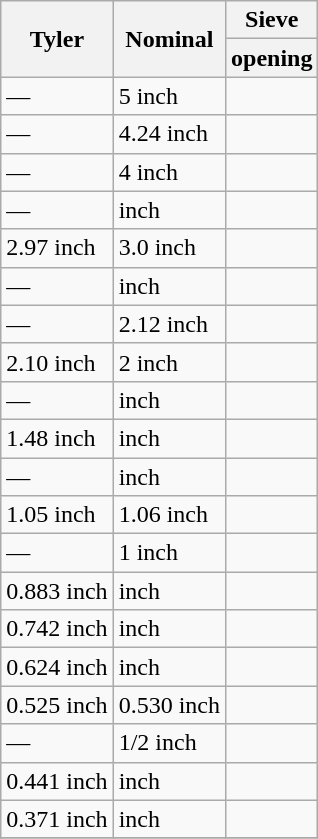<table class=wikitable>
<tr>
<th rowspan=2>Tyler</th>
<th rowspan=2>Nominal</th>
<th colspan=2>Sieve</th>
</tr>
<tr>
<th>opening</th>
</tr>
<tr>
<td>—</td>
<td>5 inch</td>
<td></td>
</tr>
<tr>
<td>—</td>
<td>4.24 inch</td>
<td></td>
</tr>
<tr>
<td>—</td>
<td>4 inch</td>
<td></td>
</tr>
<tr>
<td>—</td>
<td> inch</td>
<td></td>
</tr>
<tr>
<td>2.97 inch</td>
<td>3.0 inch</td>
<td></td>
</tr>
<tr>
<td>—</td>
<td> inch</td>
<td></td>
</tr>
<tr>
<td>—</td>
<td>2.12 inch</td>
<td></td>
</tr>
<tr>
<td>2.10 inch</td>
<td>2 inch</td>
<td></td>
</tr>
<tr>
<td>—</td>
<td> inch</td>
<td></td>
</tr>
<tr>
<td>1.48 inch</td>
<td> inch</td>
<td></td>
</tr>
<tr>
<td>—</td>
<td> inch</td>
<td></td>
</tr>
<tr>
<td>1.05 inch</td>
<td>1.06 inch</td>
<td></td>
</tr>
<tr>
<td>—</td>
<td>1 inch</td>
<td></td>
</tr>
<tr>
<td>0.883 inch</td>
<td> inch</td>
<td></td>
</tr>
<tr>
<td>0.742 inch</td>
<td> inch</td>
<td></td>
</tr>
<tr>
<td>0.624 inch</td>
<td> inch</td>
<td></td>
</tr>
<tr>
<td>0.525 inch</td>
<td>0.530 inch</td>
<td></td>
</tr>
<tr>
<td>—</td>
<td>1/2 inch</td>
<td></td>
</tr>
<tr>
<td>0.441 inch</td>
<td> inch</td>
<td></td>
</tr>
<tr>
<td>0.371 inch</td>
<td> inch</td>
<td></td>
</tr>
<tr>
</tr>
</table>
